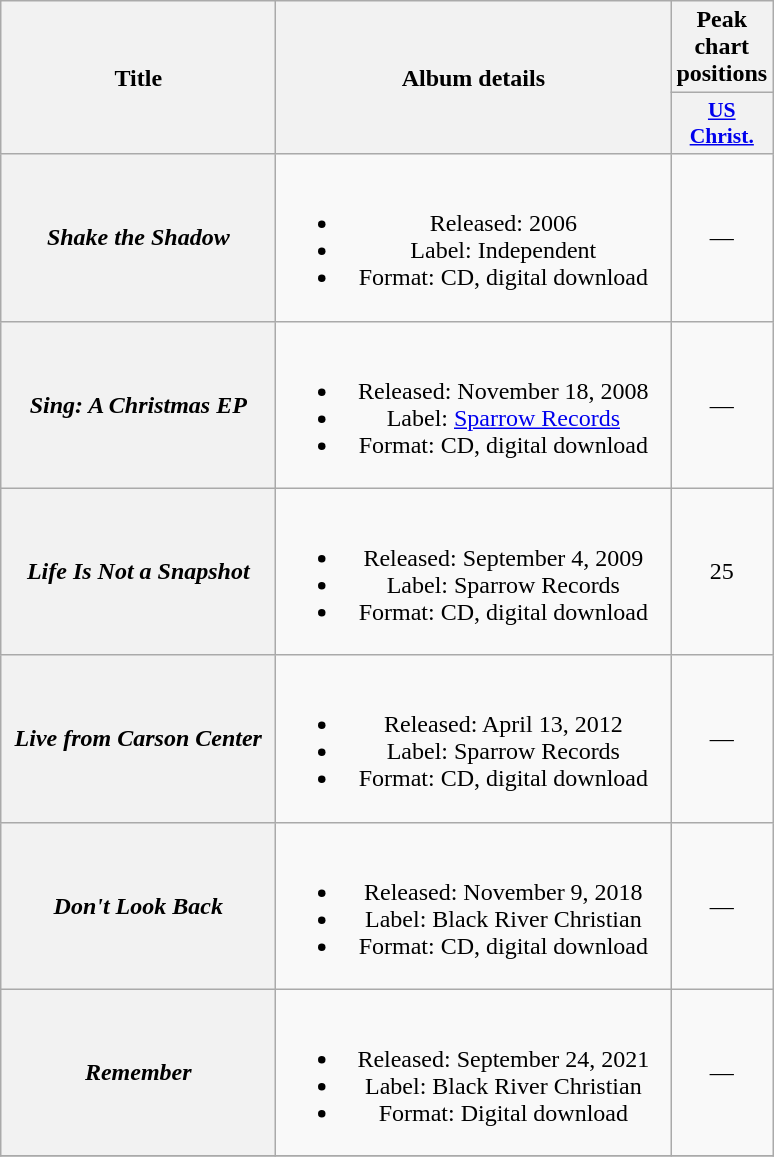<table class="wikitable plainrowheaders" style="text-align:center;">
<tr>
<th scope="col" rowspan="2" style="width:11em;">Title</th>
<th scope="col" rowspan="2" style="width:16em;">Album details</th>
<th scope="col">Peak chart positions</th>
</tr>
<tr>
<th style="width:3em; font-size:90%"><a href='#'>US<br>Christ.</a><br></th>
</tr>
<tr>
<th scope="row"><em>Shake the Shadow</em></th>
<td><br><ul><li>Released: 2006</li><li>Label: Independent</li><li>Format: CD, digital download</li></ul></td>
<td>—</td>
</tr>
<tr>
<th scope="row"><em>Sing: A Christmas EP</em></th>
<td><br><ul><li>Released: November 18, 2008</li><li>Label: <a href='#'>Sparrow Records</a></li><li>Format: CD, digital download</li></ul></td>
<td>—</td>
</tr>
<tr>
<th scope="row"><em>Life Is Not a Snapshot</em></th>
<td><br><ul><li>Released: September 4, 2009</li><li>Label: Sparrow Records</li><li>Format: CD, digital download</li></ul></td>
<td>25</td>
</tr>
<tr>
<th scope="row"><em>Live from Carson Center</em></th>
<td><br><ul><li>Released: April 13, 2012</li><li>Label: Sparrow Records</li><li>Format: CD, digital download</li></ul></td>
<td>—</td>
</tr>
<tr>
<th scope="row"><em>Don't Look Back</em></th>
<td><br><ul><li>Released: November 9, 2018</li><li>Label: Black River Christian</li><li>Format: CD, digital download</li></ul></td>
<td>—</td>
</tr>
<tr>
<th scope="row"><em>Remember</em></th>
<td><br><ul><li>Released: September 24, 2021</li><li>Label: Black River Christian</li><li>Format: Digital download</li></ul></td>
<td>—</td>
</tr>
<tr>
</tr>
</table>
